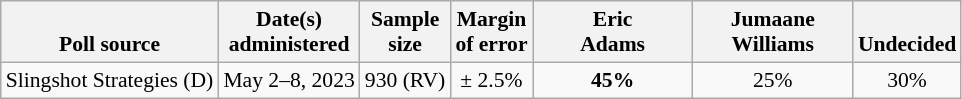<table class="wikitable" style="font-size:90%;text-align:center;">
<tr valign=bottom>
<th>Poll source</th>
<th>Date(s)<br>administered</th>
<th>Sample<br>size</th>
<th>Margin<br>of error</th>
<th style="width:100px;">Eric<br>Adams</th>
<th style="width:100px;">Jumaane<br>Williams</th>
<th>Undecided</th>
</tr>
<tr>
<td style="text-align:left;">Slingshot Strategies (D)</td>
<td>May 2–8, 2023</td>
<td>930 (RV)</td>
<td>± 2.5%</td>
<td><strong>45%</strong></td>
<td>25%</td>
<td>30%</td>
</tr>
</table>
